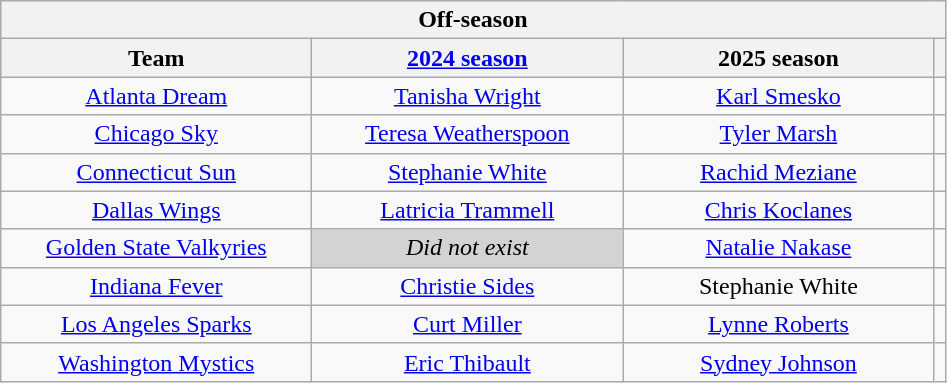<table class="wikitable" style="text-align: center;">
<tr>
<th colspan="4">Off-season</th>
</tr>
<tr>
<th width="200">Team</th>
<th width="200"><a href='#'>2024 season</a></th>
<th width="200">2025 season</th>
<th></th>
</tr>
<tr>
<td><a href='#'>Atlanta Dream</a></td>
<td> <a href='#'>Tanisha Wright</a></td>
<td> <a href='#'>Karl Smesko</a></td>
<td></td>
</tr>
<tr>
<td><a href='#'>Chicago Sky</a></td>
<td> <a href='#'>Teresa Weatherspoon</a></td>
<td> <a href='#'>Tyler Marsh</a></td>
<td></td>
</tr>
<tr>
<td><a href='#'>Connecticut Sun</a></td>
<td> <a href='#'>Stephanie White</a></td>
<td> <a href='#'>Rachid Meziane</a></td>
<td></td>
</tr>
<tr>
<td><a href='#'>Dallas Wings</a></td>
<td> <a href='#'>Latricia Trammell</a></td>
<td> <a href='#'>Chris Koclanes</a></td>
<td></td>
</tr>
<tr>
<td><a href='#'>Golden State Valkyries</a></td>
<td bgcolor="lightgray"><em>Did not exist</em></td>
<td> <a href='#'>Natalie Nakase</a></td>
<td></td>
</tr>
<tr>
<td><a href='#'>Indiana Fever</a></td>
<td><strong></strong> <a href='#'>Christie Sides</a></td>
<td> Stephanie White</td>
<td></td>
</tr>
<tr>
<td><a href='#'>Los Angeles Sparks</a></td>
<td> <a href='#'>Curt Miller</a></td>
<td> <a href='#'>Lynne Roberts</a></td>
<td></td>
</tr>
<tr>
<td><a href='#'>Washington Mystics</a></td>
<td> <a href='#'>Eric Thibault</a></td>
<td> <a href='#'>Sydney Johnson</a></td>
<td></td>
</tr>
</table>
